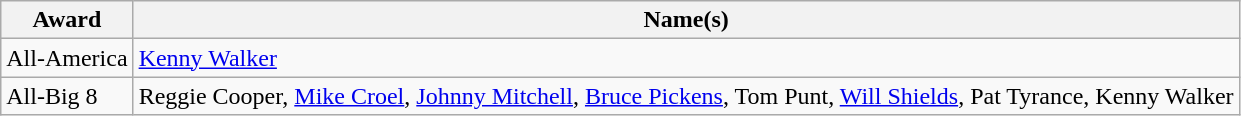<table class="wikitable">
<tr>
<th>Award</th>
<th>Name(s)</th>
</tr>
<tr>
<td>All-America</td>
<td><a href='#'>Kenny Walker</a></td>
</tr>
<tr>
<td>All-Big 8</td>
<td>Reggie Cooper, <a href='#'>Mike Croel</a>, <a href='#'>Johnny Mitchell</a>, <a href='#'>Bruce Pickens</a>, Tom Punt, <a href='#'>Will Shields</a>, Pat Tyrance, Kenny Walker</td>
</tr>
</table>
